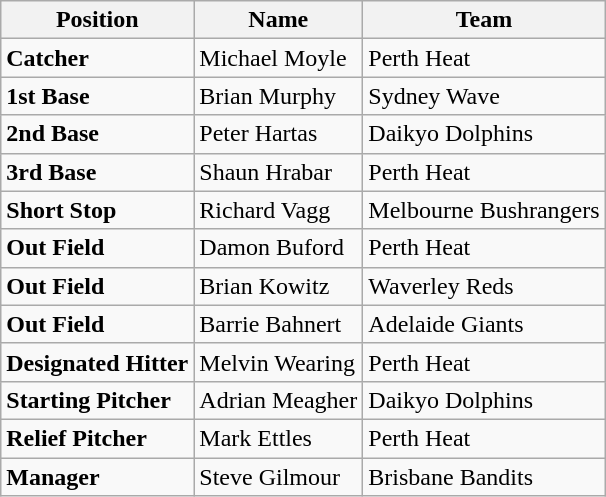<table class="wikitable">
<tr>
<th>Position</th>
<th>Name</th>
<th>Team</th>
</tr>
<tr>
<td><strong>Catcher</strong></td>
<td>Michael Moyle</td>
<td>Perth Heat</td>
</tr>
<tr>
<td><strong>1st Base</strong></td>
<td>Brian Murphy</td>
<td>Sydney Wave</td>
</tr>
<tr>
<td><strong>2nd Base</strong></td>
<td>Peter Hartas</td>
<td>Daikyo Dolphins</td>
</tr>
<tr>
<td><strong>3rd Base</strong></td>
<td>Shaun Hrabar</td>
<td>Perth Heat</td>
</tr>
<tr>
<td><strong>Short Stop</strong></td>
<td>Richard Vagg</td>
<td>Melbourne Bushrangers</td>
</tr>
<tr>
<td><strong>Out Field</strong></td>
<td>Damon Buford</td>
<td>Perth Heat</td>
</tr>
<tr>
<td><strong>Out Field</strong></td>
<td>Brian Kowitz</td>
<td>Waverley Reds</td>
</tr>
<tr>
<td><strong>Out Field</strong></td>
<td>Barrie Bahnert</td>
<td>Adelaide Giants</td>
</tr>
<tr>
<td><strong>Designated Hitter</strong></td>
<td>Melvin Wearing</td>
<td>Perth Heat</td>
</tr>
<tr>
<td><strong>Starting Pitcher</strong></td>
<td>Adrian Meagher</td>
<td>Daikyo Dolphins</td>
</tr>
<tr>
<td><strong>Relief Pitcher</strong></td>
<td>Mark Ettles</td>
<td>Perth Heat</td>
</tr>
<tr>
<td><strong>Manager</strong></td>
<td>Steve Gilmour</td>
<td>Brisbane Bandits</td>
</tr>
</table>
